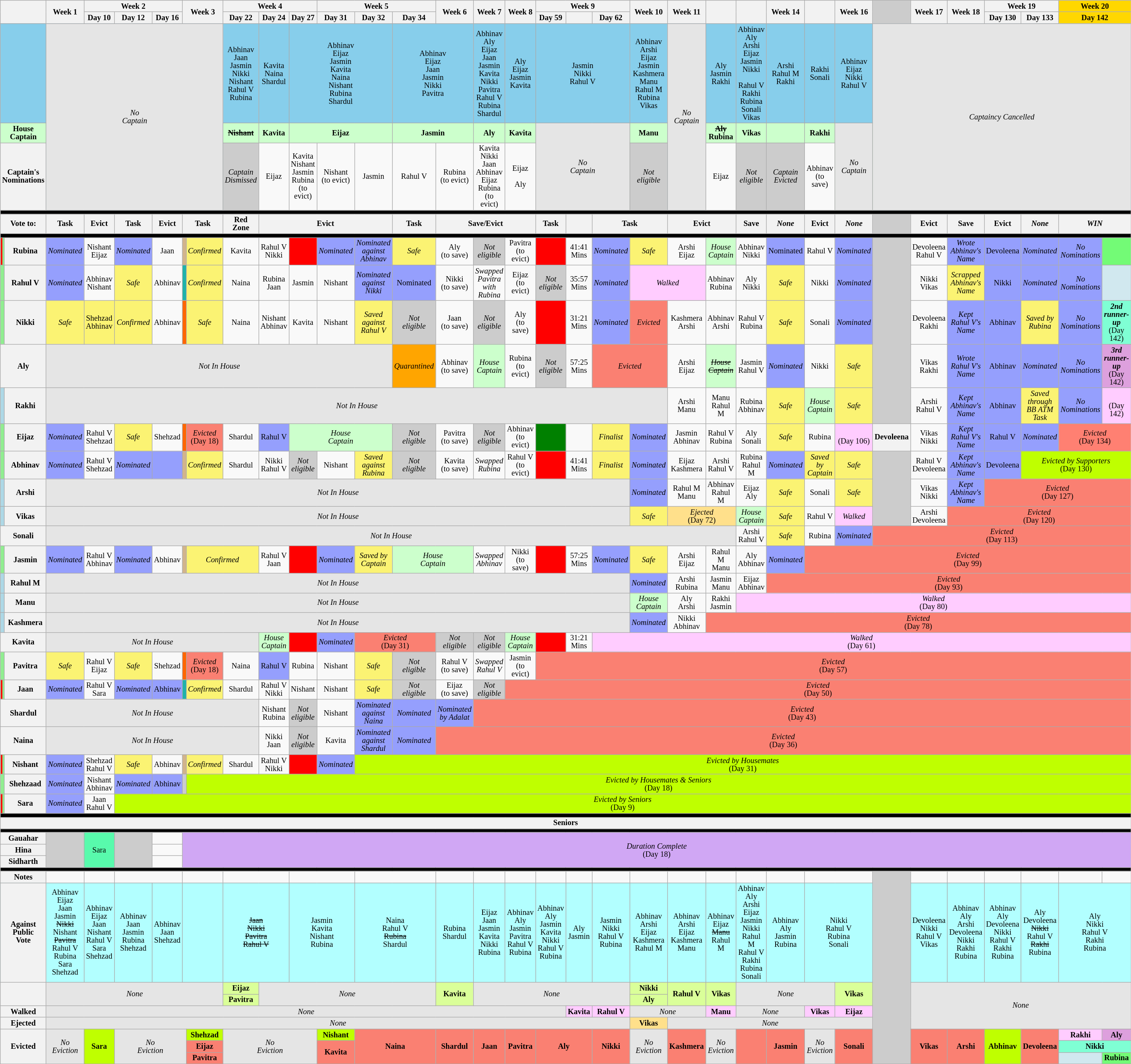<table class="wikitable" style="text-align:center; width:40%; font-size:85%; line-height:14px;">
<tr>
<th rowspan="2" colspan="2" style="width: 5%;"></th>
<th rowspan="2" style="width: 5%;">Week 1</th>
<th colspan="3" style="width: 5%;">Week 2</th>
<th colspan="3" rowspan="2" style="width: 5%;">Week 3</th>
<th colspan="3" style="width: 5%;">Week 4</th>
<th colspan="3" style="width: 5%;">Week 5</th>
<th rowspan="2" style="width: 5%;">Week 6</th>
<th rowspan="2" style="width: 5%;">Week 7</th>
<th rowspan="2" style="width: 5%;">Week 8</th>
<th colspan="3" style="width: 5%;">Week 9</th>
<th rowspan="2" style="width: 5%;">Week 10</th>
<th rowspan="2" style="width: 5%;">Week 11</th>
<th rowspan="2" style="width: 5%;"></th>
<th rowspan="2" style="width: 5%;"></th>
<th rowspan="2" style="width: 5%;">Week 14</th>
<th rowspan="2" style="width: 5%;"></th>
<th rowspan="2" style="width: 5%;">Week 16</th>
<th rowspan="2" style="background:#ccc;"></th>
<th rowspan="2" style="width: 5%;">Week 17</th>
<th rowspan="2" style="width: 5%;">Week 18</th>
<th colspan="2"  style="width: 5%;">Week 19</th>
<th colspan="3" style="background:gold; style="width: 5%;">Week 20</th>
</tr>
<tr>
<th style="width: 5%;">Day 10</th>
<th style="width: 5%;">Day 12</th>
<th style="width: 5%;">Day 16</th>
<th style="width: 5%;">Day 22</th>
<th style="width: 5%;">Day 24</th>
<th style="width: 5%;">Day 27</th>
<th style="width: 5%;">Day 31</th>
<th style="width: 5%;">Day 32</th>
<th style="width: 5%;">Day 34</th>
<th style="width: 5%;">Day 59</th>
<th style="width: 5%;"></th>
<th style="width: 5%;">Day 62</th>
<th style="width: 5%;">Day 130</th>
<th style="width: 5%;">Day 133</th>
<th colspan=3 style="background:#FFD700">Day 142</th>
</tr>
<tr style="background:#87CEEB;" |>
<th colspan=2 style="background:#87CEEB;"></th>
<td colspan="7" rowspan="3" style="background:#E5E5E5;"><em>No<br>Captain</em></td>
<td>Abhinav<br>Jaan<br>Jasmin<br>Nikki<br>Nishant<br>Rahul V<br>Rubina</td>
<td>Kavita<br>Naina<br>Shardul</td>
<td colspan="3">Abhinav<br>Eijaz<br>Jasmin<br>Kavita<br>Naina<br>Nishant<br>Rubina<br>Shardul</td>
<td colspan="2">Abhinav<br>Eijaz<br>Jaan<br>Jasmin<br>Nikki<br>Pavitra</td>
<td>Abhinav<br>Aly<br>Eijaz<br>Jaan<br>Jasmin<br>Kavita<br>Nikki<br>Pavitra<br>Rahul V<br>Rubina<br>Shardul</td>
<td>Aly<br>Eijaz<br>Jasmin<br>Kavita</td>
<td colspan=3>Jasmin<br>Nikki<br>Rahul V</td>
<td>Abhinav<br>Arshi<br>Eijaz<br>Jasmin<br>Kashmera<br>Manu<br>Rahul M<br>Rubina<br>Vikas</td>
<td rowspan="3" style="background:#E5E5E5;"><em>No<br>Captain</em></td>
<td>Aly<br>Jasmin<br>Rakhi</td>
<td>Abhinav<br>Aly<br>Arshi<br>Eijaz<br>Jasmin<br>Nikki<br><br>Rahul V<br>Rakhi<br>Rubina<br>Sonali<br>Vikas</td>
<td>Arshi<br>Rahul M<br>Rakhi</td>
<td>Rakhi<br>Sonali</td>
<td>Abhinav<br>Eijaz<br>Nikki<br>Rahul V</td>
<td colspan="8" rowspan="3" style="background:#E5E5E5;"><em>Captaincy Cancelled</em></td>
</tr>
<tr style="background:#cfc;">
<th colspan=2 style="background:#cfc;">House<br>Captain</th>
<td><s><strong>Nishant</strong></s></td>
<td><strong>Kavita</strong></td>
<td colspan="3"><strong>Eijaz</strong></td>
<td colspan="2"><strong>Jasmin</strong></td>
<td><strong>Aly</strong></td>
<td><strong>Kavita</strong></td>
<td rowspan="2" colspan=3 style="background:#E5E5E5;"><em>No<br>Captain</em></td>
<td><strong>Manu</strong></td>
<td><strong><s>Aly</s><br>Rubina</strong></td>
<td><strong>Vikas</strong></td>
<td><s><strong></strong></s></td>
<td><strong>Rakhi</strong></td>
<td rowspan="2" style="background:#E5E5E5;"><em>No<br>Captain</em></td>
</tr>
<tr>
<th colspan=2>Captain's<br>Nominations</th>
<td style="background:#ccc;"><em>Captain<br>Dismissed</em></td>
<td>Eijaz<br></td>
<td>Kavita<br>Nishant<br>Jasmin<br>Rubina<br>(to evict)</td>
<td>Nishant<br>(to evict)</td>
<td>Jasmin<br></td>
<td>Rahul V<br></td>
<td>Rubina<br>(to evict)</td>
<td>Kavita<br>Nikki<br>Jaan<br>Abhinav<br>Eijaz<br>Rubina<br>(to evict)</td>
<td>Eijaz<br><br>Aly<br></td>
<td style="background:#ccc;"><em>Not eligible</em></td>
<td>Eijaz<br></td>
<td style="background:#ccc;"><em>Not eligible</em></td>
<td style="background:#ccc;"><em>Captain Evicted</em></td>
<td>Abhinav<br>(to save)</td>
</tr>
<tr>
<td colspan="36" style="background:#000;"></td>
</tr>
<tr>
<th colspan="2">Vote to:</th>
<th>Task</th>
<th>Evict</th>
<th>Task</th>
<th>Evict</th>
<th colspan="3">Task</th>
<th>Red Zone</th>
<th colspan="4">Evict</th>
<th>Task</th>
<th colspan="3">Save/Evict</th>
<th>Task</th>
<th></th>
<th colspan="2">Task</th>
<th colspan="2">Evict</th>
<th>Save</th>
<th><em>None</em></th>
<th>Evict</th>
<th><em>None</em></th>
<th style="background:#ccc;"></th>
<th>Evict</th>
<th>Save</th>
<th>Evict</th>
<th><em>None</em></th>
<th colspan="3"><em>WIN</em></th>
</tr>
<tr>
<td colspan="36" style="background:#000;"></td>
</tr>
<tr>
<th style="background:linear-gradient(to right, red 50%, lightgreen 50%);"></th>
<th>Rubina</th>
<td style="background:#959FFD;"><em>Nominated</em></td>
<td>Nishant<br>Eijaz</td>
<td style="background:#959FFD;"><em>Nominated</em></td>
<td>Jaan</td>
<td style="background:Tan"></td>
<td colspan="2" style="background:#FBF373;"><em>Confirmed</em></td>
<td>Kavita</td>
<td>Rahul V<br>Nikki</td>
<td style="background:red"></td>
<td style="background:#959FFD;"><em>Nominated</em></td>
<td style="background:#959FFD;"><em>Nominated against Abhinav</em></td>
<td style="background:#FBF373;"><em>Safe</em></td>
<td>Aly<br>(to save)</td>
<td style="background:#ccc;"><em>Not eligible</em></td>
<td>Pavitra<br>(to evict)</td>
<td style="background:red"></td>
<td>41:41 Mins</td>
<td style="background:#959FFD;"><em>Nominated</em></td>
<td style="background:#FBF373;"><em>Safe</em></td>
<td>Arshi<br>Eijaz</td>
<td style="background:#cfc;"><em>House Captain</em></td>
<td>Abhinav<br>Nikki</td>
<td style="background:#959FFD;">Nominated</td>
<td>Rahul V</td>
<td style="background:#959FFD;"><em>Nominated</em></td>
<td rowspan="5" style="background:#ccc;"></td>
<td>Devoleena<br>Rahul V</td>
<td style="background:#959FFD;"><em>Wrote<br>Abhinav's<br>Name</em></td>
<td style="background:#959FFD;">Devoleena</td>
<td style="background:#959FFD;"><em>Nominated</em></td>
<td style="background:#959FFD;"><em>No<br>Nominations</em></td>
<td colspan="2" style="background:#73FB76"></td>
</tr>
<tr>
<th style="background:#90EE90"></th>
<th>Rahul V</th>
<td style="background:#959FFD;"><em>Nominated</em></td>
<td>Abhinav<br>Nishant</td>
<td style="background:#FBF373;"><em>Safe</em></td>
<td>Abhinav</td>
<td style="background:LightSeaGreen"></td>
<td colspan="2" style="background:#FBF373;"><em>Confirmed</em></td>
<td>Naina</td>
<td>Rubina<br>Jaan</td>
<td>Jasmin</td>
<td>Nishant</td>
<td style="background:#959FFD;"><em>Nominated against Nikki</em></td>
<td style="background:#959FFD;">Nominated</td>
<td>Nikki<br>(to save)</td>
<td><em>Swapped Pavitra with Rubina</em></td>
<td>Eijaz<br>(to evict)</td>
<td style="background:#ccc;"><em>Not eligible</em></td>
<td>35:57 Mins</td>
<td style="background:#959FFD;"><em>Nominated</em></td>
<td colspan="2" style="background:#FCF;"><em>Walked</em><br></td>
<td>Abhinav<br>Rubina</td>
<td>Aly<br>Nikki</td>
<td style="background:#FBF373;"><em>Safe</em></td>
<td>Nikki</td>
<td style="background:#959FFD;"><em>Nominated</em></td>
<td>Nikki<br>Vikas</td>
<td style="background:#FBF373;"><em>Scrapped<br>Abhinav's<br>Name</em></td>
<td style="background:#959FFD;">Nikki</td>
<td style="background:#959FFD;"><em>Nominated</em></td>
<td style="background:#959FFD;"><em>No<br>Nominations</em></td>
<td colspan="2" style="background:#D1E8EF"></td>
</tr>
<tr>
<th style="background:#90EE90"></th>
<th>Nikki</th>
<td style="background:#FBF373;"><em>Safe</em></td>
<td style="background:#FBF373;">Shehzad<br>Abhinav</td>
<td style="background:#FBF373;"><em>Confirmed</em></td>
<td>Abhinav</td>
<td style="background:#f60"></td>
<td colspan="2" style="background:#FBF373;"><em>Safe</em></td>
<td>Naina</td>
<td>Nishant<br>Abhinav</td>
<td>Kavita</td>
<td>Nishant</td>
<td style="background:#FBF373;"><em>Saved against Rahul V</em></td>
<td style="background:#ccc;"><em>Not<br>eligible</em></td>
<td>Jaan<br>(to save)</td>
<td style="background:#ccc;"><em>Not<br>eligible</em></td>
<td>Aly<br>(to save)</td>
<td style="background:red"></td>
<td>31:21 Mins</td>
<td style="background:#959FFD;"><em>Nominated</em></td>
<td style="background:#FA8072;"><em>Evicted</em><br></td>
<td>Kashmera<br>Arshi</td>
<td>Abhinav<br>Arshi</td>
<td>Rahul V<br>Rubina</td>
<td style="background:#FBF373;"><em>Safe</em></td>
<td>Sonali</td>
<td style="background:#959FFD;"><em>Nominated</em></td>
<td>Devoleena<br>Rakhi</td>
<td style="background:#959FFD;"><em>Kept<br>Rahul V's<br>Name</em></td>
<td style="background:#959FFD;">Abhinav</td>
<td style="background:#FBF373;"><em>Saved by Rubina</em></td>
<td style="background:#959FFD;"><em>No<br>Nominations</em></td>
<td colspan="2" style="background:#7FFFD4;"><strong><em>2nd runner-up</em></strong><br>(Day 142)</td>
</tr>
<tr>
<th colspan="2">Aly</th>
<td colspan="12" style="background:#E5E5E5;"><em>Not In House</em></td>
<td style="background:orange;"><em>Quarantined</em></td>
<td>Abhinav<br>(to save)</td>
<td style="background:#cfc;"><em>House<br>Captain</em></td>
<td>Rubina<br>(to evict)</td>
<td style="background:#ccc;"><em>Not<br>eligible</em></td>
<td>57:25 Mins</td>
<td colspan="2" style="background:#FA8072;"><em>Evicted</em><br></td>
<td>Arshi<br>Eijaz</td>
<td style="background:#cfc;"><em><s>House Captain</s></em></td>
<td>Jasmin<br>Rahul V</td>
<td style="background:#959FFD;"><em>Nominated</em></td>
<td>Nikki</td>
<td style="background:#FBF373;"><em>Safe</em></td>
<td>Vikas<br>Rakhi</td>
<td style="background:#959FFD;"><em>Wrote<br>Rahul V's<br>Name</em></td>
<td style="background:#959FFD;">Abhinav</td>
<td style="background:#959FFD;"><em>Nominated</em></td>
<td style="background:#959FFD;"><em>No<br>Nominations</em></td>
<td colspan=2 style="background:#DDA0DD;"><strong><em>3rd runner-up</em></strong><br>(Day 142)</td>
</tr>
<tr>
<td Bgcolor=lightblue></td>
<th colspan="1">Rakhi</th>
<td colspan="20" style="background:#E5E5E5;"><em>Not In House</em></td>
<td>Arshi<br>Manu</td>
<td>Manu<br>Rahul M</td>
<td>Rubina<br>Abhinav</td>
<td style="background:#FBF373;"><em>Safe</em></td>
<td style="background:#cfc"><em>House Captain</em></td>
<td style="background:#FBF373;"><em>Safe</em></td>
<td>Arshi<br>Rahul V</td>
<td style="background:#959FFD;"><em>Kept<br>Abhinav's<br>Name</em></td>
<td style="background:#959FFD;">Abhinav</td>
<td style="background:#FBF373;"><em>Saved<br>through<br>BB ATM<br> Task</em></td>
<td style="background:#959FFD;"><em>No<br>Nominations</em></td>
<td colspan=2 style="background:#FCF;"><strong><em></em></strong><br>(Day 142)</td>
</tr>
<tr>
<th style="background:#90EE90"></th>
<th>Eijaz</th>
<td style="background:#959FFD;"><em>Nominated</em></td>
<td>Rahul V<br>Shehzad</td>
<td style="background:#FBF373;"><em>Safe</em></td>
<td>Shehzad</td>
<td style="background:#f60"></td>
<td colspan="2" style="background:#FA8072"><em>Evicted</em><br>(Day 18)</td>
<td>Shardul</td>
<td style="background:#959FFD;">Rahul V</td>
<td colspan="3" style="background:#cfc;"><em>House<br>Captain</em></td>
<td style="background:#ccc;"><em>Not<br>eligible</em></td>
<td>Pavitra<br>(to save)</td>
<td style="background:#ccc;"><em>Not<br>eligible</em></td>
<td>Abhinav<br>(to evict)</td>
<td style="background:green"></td>
<td style="background:#FBF373Vat"></td>
<td style="background:#FBF373;"><em>Finalist</em></td>
<td style="background:#959FFD;"><em>Nominated</em></td>
<td>Jasmin<br>Abhinav</td>
<td>Rahul V<br>Rubina</td>
<td>Aly<br>Sonali</td>
<td style="background:#FBF373;"><em>Safe</em></td>
<td>Rubina</td>
<td style="background:#FCF;"><em></em><br>(Day 106)</td>
<th>Devoleena</th>
<td>Vikas<br>Nikki</td>
<td style="background:#959FFD;"><em>Kept<br>Rahul V's<br>Name</em></td>
<td style="background:#959FFD;">Rahul V</td>
<td style="background:#959FFD;"><em>Nominated</em></td>
<td colspan="3" style="background:#FF8072;"><em>Evicted</em><br>(Day 134)</td>
</tr>
<tr>
<th style="background:#90EE90"></th>
<th>Abhinav</th>
<td style="background:#959FFD;"><em>Nominated</em></td>
<td>Rahul V<br>Shehzad</td>
<td style="background:#959FFD;"><em>Nominated</em></td>
<td style="background:#959FFD;"></td>
<td style="background:Tan"></td>
<td colspan="2" style="background:#FBF373;"><em>Confirmed</em></td>
<td>Shardul</td>
<td>Nikki<br>Rahul V</td>
<td style="background:#ccc;"><em>Not<br>eligible</em></td>
<td>Nishant</td>
<td style="background:#FBF373;"><em>Saved against Rubina</em></td>
<td style="background:#ccc;"><em>Not<br>eligible</em></td>
<td>Kavita<br>(to save)</td>
<td><em>Swapped Rubina </em></td>
<td>Rahul V<br>(to evict)</td>
<td style="background:red"></td>
<td>41:41 Mins</td>
<td style="background:#FBF373;"><em>Finalist</em></td>
<td style="background:#959FFD;"><em>Nominated</em></td>
<td>Eijaz<br>Kashmera</td>
<td>Arshi<br>Rahul V</td>
<td>Rubina<br>Rahul M</td>
<td style="background:#959FFD;"><em>Nominated</em></td>
<td style="background:#FBF373;"><em>Saved by Captain</em></td>
<td style="background:#FBF373;"><em>Safe</em></td>
<td rowspan="3" style="background:#ccc;"></td>
<td>Rahul V<br>Devoleena</td>
<td style="background:#959FFD;"><em>Kept<br>Abhinav's<br>Name</em></td>
<td style="background:#959FFD;">Devoleena</td>
<td colspan="4" style="background:#BFFF00;"><em>Evicted by Supporters</em><br>(Day 130)</td>
</tr>
<tr>
<td Bgcolor=lightblue></td>
<th colspan="1">Arshi</th>
<td colspan="19" style="background:#E5E5E5;"><em>Not In House</em></td>
<td style="background:#959FFD;"><em>Nominated</em></td>
<td>Rahul M<br>Manu</td>
<td>Abhinav<br>Rahul M</td>
<td>Eijaz<br>Aly</td>
<td style="background:#FBF373;"><em>Safe</em></td>
<td>Sonali</td>
<td style="background:#FBF373;"><em>Safe</em></td>
<td>Vikas<br>Nikki</td>
<td style="background:#959FFD;"><em>Kept<br>Abhinav's<br>Name</em></td>
<td colspan="5" style="background:#FA8072;"><em>Evicted</em><br>(Day 127)</td>
</tr>
<tr>
<td Bgcolor=lightblue></td>
<th colspan="1">Vikas</th>
<td colspan="19" style="background:#E5E5E5;"><em>Not In House</em></td>
<td style="background:#FBF373;"><em>Safe</em></td>
<td colspan="2" style="background:#FFE08B;"><em>Ejected</em><br>(Day 72)</td>
<td style="background:#cfc;"><em>House<br>Captain</em></td>
<td style="background:#FBF373;"><em>Safe</em></td>
<td>Rahul V</td>
<td style="background:#FCF;"><em>Walked</em><br></td>
<td>Arshi<br>Devoleena</td>
<td colspan="6" style="background:#FA8072;"><em>Evicted</em><br>(Day 120)</td>
</tr>
<tr>
<th colspan="2">Sonali</th>
<td colspan="22" style="background:#E5E5E5;"><em>Not In House</em></td>
<td>Arshi<br>Rahul V</td>
<td style="background:#FBF373;"><em>Safe</em></td>
<td>Rubina</td>
<td style="background:#959FFD;"><em>Nominated</em></td>
<td colspan="8" style="background:#FA8072;"><em>Evicted</em><br>(Day 113)</td>
</tr>
<tr>
<th style="background:#90EE90"></th>
<th>Jasmin</th>
<td style="background:#959FFD;"><em>Nominated</em></td>
<td>Rahul V<br>Abhinav</td>
<td style="background:#959FFD;"><em>Nominated</em></td>
<td>Abhinav</td>
<td style="background:Tan"></td>
<td colspan="3" style="background:#FBF373;"><em>Confirmed</em></td>
<td>Rahul V<br>Jaan</td>
<td style="background:red"></td>
<td style="background:#959FFD;"><em>Nominated</em></td>
<td style="background:#FBF373;"><em>Saved by Captain</em></td>
<td colspan="2" style="background:#cfc;"><em>House<br>Captain</em></td>
<td><em>Swapped Abhinav </em></td>
<td>Nikki<br>(to save)</td>
<td style="background:red"></td>
<td>57:25 Mins</td>
<td style="background:#959FFD;"><em>Nominated</em></td>
<td style="background:#FBF373;"><em>Safe</em></td>
<td>Arshi<br>Eijaz</td>
<td>Rahul M<br>Manu</td>
<td>Aly<br>Abhinav</td>
<td style="background:#959FFD;"><em>Nominated</em></td>
<td colspan="10" style="background:#FA8072;"><em>Evicted</em> <br>(Day 99)</td>
</tr>
<tr>
<td Bgcolor=lightblue></td>
<th colspan="1">Rahul M</th>
<td colspan="19" style="background:#E5E5E5;"><em>Not In House</em></td>
<td style="background:#959FFD;"><em>Nominated</em></td>
<td>Arshi<br>Rubina</td>
<td>Jasmin<br>Manu</td>
<td>Eijaz<br>Abhinav</td>
<td colspan="11" style="background:#FA8072;"><em>Evicted</em><br>(Day 93)</td>
</tr>
<tr>
<td Bgcolor=lightblue></td>
<th colspan="1">Manu</th>
<td colspan="19" style="background:#E5E5E5;"><em>Not In House</em></td>
<td style="background:#cfc;"><em>House<br>Captain</em></td>
<td>Aly<br>Arshi</td>
<td>Rakhi<br>Jasmin</td>
<td colspan="12" style="background:#FCF;"><em>Walked</em><br>(Day 80)</td>
</tr>
<tr>
<td Bgcolor=lightblue></td>
<th colspan="1">Kashmera</th>
<td colspan="19" style="background:#E5E5E5;"><em>Not In House</em></td>
<td style="background:#959FFD;"><em>Nominated</em></td>
<td>Nikki<br>Abhinav</td>
<td colspan="13" style="background:#FA8072;"><em>Evicted</em><br>(Day 78)</td>
</tr>
<tr>
<th colspan="2">Kavita</th>
<td colspan="8" style="background:#E5E5E5;"><em>Not In House</em></td>
<td style="background:#cfc"><em>House Captain</em></td>
<td style="background:red"></td>
<td style="background:#959FFD;"><em>Nominated</em></td>
<td colspan="2" style="background:#FA8072;"><em>Evicted</em><br>(Day 31)</td>
<td style="background:#ccc;"><em>Not<br>eligible</em></td>
<td style="background:#ccc;"><em>Not<br>eligible</em></td>
<td style="background:#cfc"><em>House Captain</em></td>
<td style="background:red"></td>
<td>31:21 Mins</td>
<td colspan="16" style="background:#FCF;"><em>Walked</em><br>(Day 61)</td>
</tr>
<tr>
<th style="background:#90EE90"></th>
<th>Pavitra</th>
<td style="background:#FBF373;"><em>Safe</em></td>
<td>Rahul V<br>Eijaz</td>
<td style="background:#FBF373;"><em>Safe</em></td>
<td>Shehzad</td>
<td style="background:#f60"></td>
<td colspan="2" style="background:#FA8072"><em>Evicted</em><br>(Day 18)</td>
<td>Naina</td>
<td style="background:#959FFD;">Rahul V</td>
<td>Rubina</td>
<td>Nishant</td>
<td style="background:#FBF373;"><em>Safe</em></td>
<td style="background:#ccc;"><em>Not<br>eligible</em></td>
<td>Rahul V<br>(to save)</td>
<td><em>Swapped Rahul V </em></td>
<td>Jasmin<br>(to evict)</td>
<td colspan="18" style="background:#FA8072;"><em>Evicted</em><br>(Day 57)</td>
</tr>
<tr>
<th style="background:linear-gradient(to right, red 50%, lightgreen 50%);"></th>
<th>Jaan</th>
<td style="background:#959FFD;"><em>Nominated</em></td>
<td>Rahul V<br>Sara</td>
<td style="background:#959FFD;"><em>Nominated</em></td>
<td style="background:#959FFD;">Abhinav</td>
<td style="background:LightSeaGreen"></td>
<td colspan="2" style="background:#FBF373;"><em>Confirmed</em></td>
<td>Shardul</td>
<td>Rahul V<br>Nikki</td>
<td>Nishant</td>
<td>Nishant</td>
<td style="background:#FBF373;"><em>Safe</em></td>
<td style="background:#ccc;"><em>Not<br>eligible</em></td>
<td>Eijaz<br>(to save)</td>
<td style="background:#ccc;"><em>Not<br>eligible</em></td>
<td colspan="19" style="background:#FA8072;"><em>Evicted</em><br>(Day 50)</td>
</tr>
<tr>
<th colspan="2">Shardul</th>
<td colspan="8" style="background:#E5E5E5;"><em>Not In House</em></td>
<td>Nishant<br>Rubina</td>
<td style="background:#ccc;"><em>Not<br>eligible</em></td>
<td>Nishant</td>
<td style="background:#959FFD;"><em>Nominated against Naina</em></td>
<td style="background:#959FFD;"><em>Nominated</em></td>
<td style="background:#959FFD;"><em>Nominated by Adalat</em></td>
<td colspan="20" style="background:#FA8072;"><em>Evicted</em><br>(Day 43)</td>
</tr>
<tr>
<th colspan="2">Naina</th>
<td colspan="8" style="background:#E5E5E5;"><em>Not In House</em></td>
<td>Nikki<br>Jaan</td>
<td style="background:#ccc;"><em>Not<br>eligible</em></td>
<td>Kavita</td>
<td style="background:#959FFD;"><em>Nominated against Shardul</em></td>
<td style="background:#959FFD;"><em>Nominated</em></td>
<td colspan="21" style="background:#FA8072;"><em>Evicted</em><br>(Day 36)</td>
</tr>
<tr>
<th style="background:linear-gradient(to right, red 50%, lightgreen 50%);"></th>
<th>Nishant</th>
<td style="background:#959FFD;"><em>Nominated</em></td>
<td>Shehzad<br>Rahul V</td>
<td style="background:#FBF373;"><em>Safe</em></td>
<td>Abhinav</td>
<td style="background:Tan"></td>
<td colspan="2" style="background:#FBF373;"><em>Confirmed</em></td>
<td>Shardul</td>
<td>Rahul V<br>Nikki</td>
<td style="background:red"></td>
<td style="background:#959FFD;"><em>Nominated</em></td>
<td colspan="23" style="background:#BFFF00;"><em>Evicted by Housemates</em><br>(Day 31)</td>
</tr>
<tr>
<th style="background:#90EE90"></th>
<th>Shehzaad</th>
<td style="background:#959FFD;"><em>Nominated</em></td>
<td>Nishant<br>Abhinav</td>
<td style="background:#959FFD;"><em>Nominated</em></td>
<td style="background:#959FFD;">Abhinav</td>
<td style="background:#ccc"></td>
<td colspan="29" style="background:#BFFF00;"><em>Evicted by Housemates & Seniors</em><br>(Day 18)</td>
</tr>
<tr>
<th style="background:linear-gradient(to right, red 50%, lightgreen 50%);"></th>
<th>Sara</th>
<td style="background:#959FFD;"><em>Nominated</em></td>
<td>Jaan<br>Rahul V</td>
<td colspan="32" style="background:#BFFF00;"><em>Evicted by Seniors</em><br>(Day 9)</td>
</tr>
<tr>
<td colspan="36" style="background:#000;"></td>
</tr>
<tr>
<th colspan="36">Seniors</th>
</tr>
<tr>
<td colspan="36" style="background:#000;"></td>
</tr>
<tr>
<th colspan="2">Gauahar</th>
<td rowspan="3" style="background:#ccc;"></td>
<td rowspan="3" style="background:#58FAAC;">Sara</td>
<td rowspan="3" style="background:#ccc;"></td>
<td></td>
<td colspan="30" rowspan="3" style="background:#D0A7F4;"><em>Duration Complete</em><br>(Day 18)</td>
</tr>
<tr>
<th colspan=2>Hina</th>
<td></td>
</tr>
<tr>
<th colspan=2>Sidharth</th>
<td></td>
</tr>
<tr>
<td colspan="36" style="background:#000;"></td>
</tr>
<tr>
<th colspan=2>Notes</th>
<td></td>
<td></td>
<td colspan="2"></td>
<td colspan="3"></td>
<td colspan="2"></td>
<td colspan="2"></td>
<td colspan="2"></td>
<td></td>
<td></td>
<td></td>
<td></td>
<td></td>
<td></td>
<td></td>
<td></td>
<td></td>
<td></td>
<td></td>
<td colspan="2"></td>
<td rowspan="9" style="background:#ccc;"></td>
<td></td>
<td></td>
<td></td>
<td></td>
<td colspan="2"></td>
<td></td>
</tr>
<tr style="background:#B2FFFF;">
<th colspan=2>Against<br>Public<br>Vote</th>
<td>Abhinav<br>Eijaz<br>Jaan<br>Jasmin<br><s>Nikki</s><br>Nishant<br><s>Pavitra</s><br>Rahul V<br>Rubina<br>Sara<br>Shehzad</td>
<td>Abhinav<br>Eijaz<br>Jaan<br>Nishant<br>Rahul V<br>Sara<br>Shehzad</td>
<td>Abhinav<br>Jaan<br>Jasmin<br>Rubina<br>Shehzad</td>
<td>Abhinav<br>Jaan<br>Shehzad</td>
<td colspan="3"><br><br></td>
<td colspan="2"><s>Jaan<br>Nikki<br>Pavitra<br>Rahul V</s></td>
<td colspan="2">Jasmin<br>Kavita<br>Nishant<br>Rubina</td>
<td colspan="2">Naina<br>Rahul V<br><s>Rubina</s><br>Shardul</td>
<td>Rubina<br>Shardul</td>
<td>Eijaz<br>Jaan<br>Jasmin<br>Kavita<br>Nikki<br>Rubina</td>
<td>Abhinav<br>Aly<br>Jasmin<br>Pavitra<br>Rahul V<br>Rubina</td>
<td>Abhinav<br>Aly<br>Jasmin<br>Kavita<br>Nikki<br>Rahul V<br>Rubina</td>
<td>Aly<br>Jasmin</td>
<td>Jasmin<br>Nikki<br>Rahul V<br>Rubina</td>
<td>Abhinav<br>Arshi<br>Eijaz<br>Kashmera<br>Rahul M</td>
<td>Abhinav<br>Arshi<br>Eijaz<br>Kashmera<br>Manu</td>
<td>Abhinav<br>Eijaz<br><s>Manu</s><br>Rahul M</td>
<td>Abhinav<br>Aly<br>Arshi<br>Eijaz<br>Jasmin<br>Nikki<br>Rahul M<br>Rahul V<br>Rakhi<br>Rubina<br>Sonali</td>
<td>Abhinav<br>Aly<br>Jasmin<br>Rubina</td>
<td colspan="2">Nikki<br>Rahul V<br>Rubina<br>Sonali</td>
<td>Devoleena<br>Nikki<br>Rahul V<br>Vikas</td>
<td>Abhinav<br>Aly<br>Arshi<br>Devoleena<br>Nikki<br>Rakhi<br>Rubina</td>
<td>Abhinav<br>Aly<br>Devoleena<br>Nikki<br>Rahul V<br>Rakhi<br>Rubina</td>
<td>Aly<br>Devoleena<br><s>Nikki</s><br>Rahul V<br><s>Rakhi</s><br>Rubina</td>
<td colspan="3">Aly<br>Nikki<br>Rahul V<br>Rakhi<br>Rubina</td>
</tr>
<tr>
<th colspan="2" rowspan="2"></th>
<td colspan="7" rowspan="2" style="background:#E5E5E5"><em>None</em></td>
<td colspan="1" style="background:#DAFF99;"><strong>Eijaz</strong></td>
<td colspan="5" rowspan="2" style="background:#E5E5E5"><em>None</em></td>
<td rowspan="2" style="background:#DAFF99;"><strong>Kavita</strong></td>
<td colspan="5" rowspan="2" style="background:#E5E5E5"><em>None</em></td>
<td style="background:#DAFF99;"><strong>Nikki</strong></td>
<td rowspan="2" style="background:#DAFF99;"><strong>Rahul V</strong></td>
<td rowspan="2" style="background:#DAFF99;"><strong>Vikas</strong></td>
<td colspan="3" rowspan="2" style="background:#E5E5E5"><em>None</em></td>
<td rowspan="2" style="background:#DAFF99;"><strong>Vikas</strong></td>
<td colspan="7" rowspan="4" style="background:#E5E5E5"><em>None</em></td>
</tr>
<tr style="background:#DAFF99;">
<td style="background:#DAFF99;"><strong>Pavitra</strong></td>
<td style="background:#DAFF99;"><strong>Aly</strong></td>
</tr>
<tr>
<th colspan="2">Walked</th>
<td colspan="17" style="background:#E5E5E5"><em>None</em></td>
<td style="background:#FCF;"><strong>Kavita</strong></td>
<td style="background:#FCF;"><strong>Rahul V</strong></td>
<td colspan="2" style="background:#E5E5E5"><em>None</em></td>
<td style="background:#FCF;"><strong>Manu</strong></td>
<td colspan="2" style="background:#E5E5E5"><em>None</em></td>
<td style="background:#FCF;"><strong>Vikas</strong></td>
<td style="background:#FCF;"><strong>Eijaz</strong></td>
</tr>
<tr>
<th colspan="2">Ejected</th>
<td colspan="19" style="background:#E5E5E5"><em>None</em></td>
<td style="background:#FFE08B;"><strong>Vikas</strong></td>
<td colspan="6" style="background:#E5E5E5"><em>None</em></td>
</tr>
<tr>
<th colspan="2" rowspan="3">Evicted</th>
<td rowspan="3" style="background:#E5E5E5;"><em>No<br>Eviction</em></td>
<td rowspan="3" style="background:#BFFF00"><strong>Sara</strong></td>
<td colspan="4" rowspan="3" style="background:#E5E5E5"><em>No<br>Eviction</em></td>
<td style="background:#BFFF00"><strong>Shehzad</strong></td>
<td colspan="3" rowspan="3" style="background:#E5E5E5"><em>No<br>Eviction</em></td>
<td style="background:#BFFF00"><strong>Nishant</strong></td>
<td colspan="2" rowspan="3" style="background:#FA8072"><strong>Naina</strong></td>
<td rowspan="3" style="background:#FA8072"><strong>Shardul</strong></td>
<td rowspan="3" style="background:#FA8072"><strong>Jaan</strong></td>
<td rowspan="3" style="background:#FA8072"><strong>Pavitra</strong></td>
<td colspan="2" rowspan="3" style="background:#FA8072"><strong>Aly</strong></td>
<td rowspan="3" style="background:#FA8072"><strong>Nikki</strong></td>
<td rowspan="3" style="background:#E5E5E5;"><em>No<br>Eviction</em></td>
<td rowspan="3" style="background:#FA8072"><strong>Kashmera</strong></td>
<td rowspan="3" style="background:#E5E5E5;"><em>No<br>Eviction</em></td>
<td rowspan="3" style="background:#FA8072"><strong></strong></td>
<td rowspan="3" style="background:#FA8072"><strong>Jasmin </strong></td>
<td rowspan="3" style="background:#E5E5E5"><em>No<br>Eviction</em></td>
<td rowspan="3" style="background:#FA8072"><strong>Sonali</strong></td>
<td rowspan="3" style="background:#FA8072"><strong>Vikas</strong></td>
<td rowspan="3" style="background:#FA8072"><strong>Arshi</strong></td>
<td rowspan="3" style="background:#BFFF00"><strong>Abhinav</strong></td>
<td rowspan="3" style="background:#FA8072"><strong>Devoleena</strong></td>
<td style="background:#FCF;"><strong>Rakhi</strong></td>
<td colspan="2" style="background:#DDA0DD"><strong>Aly</strong></td>
</tr>
<tr>
<td style="background:#FA8072"><strong>Eijaz</strong></td>
<td rowspan="2" style="background:#FA8072"><strong>Kavita</strong></td>
<td colspan="3" style="background:#7FFFD4"><strong>Nikki</strong></td>
</tr>
<tr>
<td style="background:#FA8072"><strong>Pavitra</strong></td>
<td colspan="2" style="background:#D1E8EF"><strong></strong></td>
<td style="background:#73FB76"><strong>Rubina</strong></td>
</tr>
</table>
